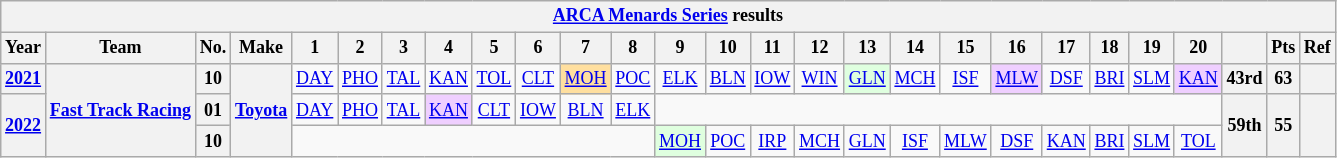<table class="wikitable" style="text-align:center; font-size:75%">
<tr>
<th colspan="27"><a href='#'>ARCA Menards Series</a> results</th>
</tr>
<tr>
<th>Year</th>
<th>Team</th>
<th>No.</th>
<th>Make</th>
<th>1</th>
<th>2</th>
<th>3</th>
<th>4</th>
<th>5</th>
<th>6</th>
<th>7</th>
<th>8</th>
<th>9</th>
<th>10</th>
<th>11</th>
<th>12</th>
<th>13</th>
<th>14</th>
<th>15</th>
<th>16</th>
<th>17</th>
<th>18</th>
<th>19</th>
<th>20</th>
<th></th>
<th>Pts</th>
<th>Ref</th>
</tr>
<tr>
<th><a href='#'>2021</a></th>
<th rowspan=3><a href='#'>Fast Track Racing</a></th>
<th>10</th>
<th rowspan=3><a href='#'>Toyota</a></th>
<td><a href='#'>DAY</a></td>
<td><a href='#'>PHO</a></td>
<td><a href='#'>TAL</a></td>
<td><a href='#'>KAN</a></td>
<td><a href='#'>TOL</a></td>
<td><a href='#'>CLT</a></td>
<td style="background:#FFDF9F;"><a href='#'>MOH</a><br></td>
<td><a href='#'>POC</a></td>
<td><a href='#'>ELK</a></td>
<td><a href='#'>BLN</a></td>
<td><a href='#'>IOW</a></td>
<td><a href='#'>WIN</a></td>
<td style="background:#DFFFDF;"><a href='#'>GLN</a><br></td>
<td><a href='#'>MCH</a></td>
<td><a href='#'>ISF</a></td>
<td style="background:#EFCFFF;"><a href='#'>MLW</a><br></td>
<td><a href='#'>DSF</a></td>
<td><a href='#'>BRI</a></td>
<td><a href='#'>SLM</a></td>
<td style="background:#EFCFFF;"><a href='#'>KAN</a><br></td>
<th>43rd</th>
<th>63</th>
<th></th>
</tr>
<tr>
<th rowspan=2><a href='#'>2022</a></th>
<th>01</th>
<td><a href='#'>DAY</a></td>
<td><a href='#'>PHO</a></td>
<td><a href='#'>TAL</a></td>
<td style="background:#EFCFFF;"><a href='#'>KAN</a><br></td>
<td><a href='#'>CLT</a></td>
<td><a href='#'>IOW</a></td>
<td><a href='#'>BLN</a></td>
<td><a href='#'>ELK</a></td>
<td colspan=12></td>
<th rowspan=2>59th</th>
<th rowspan=2>55</th>
<th rowspan=2></th>
</tr>
<tr>
<th>10</th>
<td colspan=8></td>
<td style="background:#DFFFDF;"><a href='#'>MOH</a><br></td>
<td><a href='#'>POC</a></td>
<td><a href='#'>IRP</a></td>
<td><a href='#'>MCH</a></td>
<td><a href='#'>GLN</a></td>
<td><a href='#'>ISF</a></td>
<td><a href='#'>MLW</a></td>
<td><a href='#'>DSF</a></td>
<td><a href='#'>KAN</a></td>
<td><a href='#'>BRI</a></td>
<td><a href='#'>SLM</a></td>
<td><a href='#'>TOL</a></td>
</tr>
</table>
